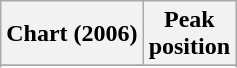<table class="wikitable sortable plainrowheaders" style="text-align:center">
<tr>
<th scope="col">Chart (2006)</th>
<th scope="col">Peak<br>position</th>
</tr>
<tr>
</tr>
<tr>
</tr>
<tr>
</tr>
<tr>
</tr>
<tr>
</tr>
<tr>
</tr>
</table>
